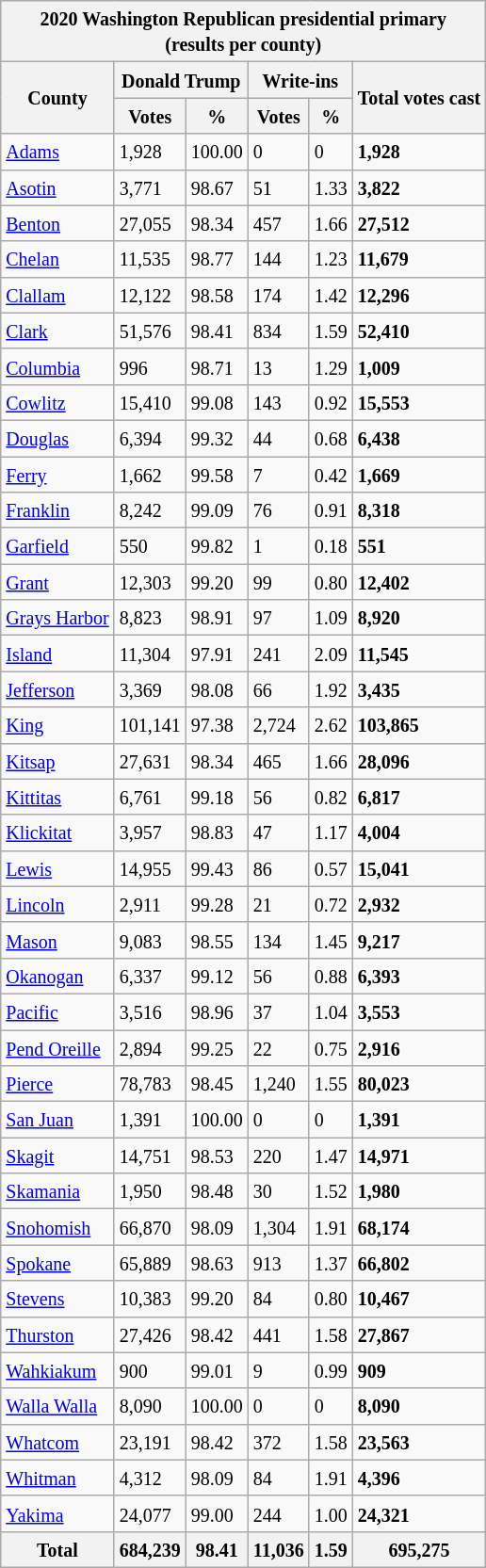<table class="wikitable sortable mw-collapsible mw-collapsed">
<tr>
<th colspan="6"><small>2020 Washington Republican presidential primary</small><br><small>(results per county)</small></th>
</tr>
<tr>
<th rowspan="2"><small>County</small></th>
<th colspan="2"><small>Donald Trump</small></th>
<th colspan="2"><small>Write-ins</small></th>
<th rowspan="2"><small>Total votes cast</small></th>
</tr>
<tr>
<th><small>Votes</small></th>
<th><small>%</small></th>
<th><small>Votes</small></th>
<th><small>%</small></th>
</tr>
<tr>
<td><a href='#'><small>Adams</small></a></td>
<td><small>1,928</small></td>
<td><small>100.00</small></td>
<td><small>0</small></td>
<td><small>0</small></td>
<td><strong><small>1,928</small></strong></td>
</tr>
<tr>
<td><a href='#'><small>Asotin</small></a></td>
<td><small>3,771</small></td>
<td><small>98.67</small></td>
<td><small>51</small></td>
<td><small>1.33</small></td>
<td><strong><small>3,822</small></strong></td>
</tr>
<tr>
<td><a href='#'><small>Benton</small></a></td>
<td><small>27,055</small></td>
<td><small>98.34</small></td>
<td><small>457</small></td>
<td><small>1.66</small></td>
<td><strong><small>27,512</small></strong></td>
</tr>
<tr>
<td><a href='#'><small>Chelan</small></a></td>
<td><small>11,535</small></td>
<td><small>98.77</small></td>
<td><small>144</small></td>
<td><small>1.23</small></td>
<td><strong><small>11,679</small></strong></td>
</tr>
<tr>
<td><a href='#'><small>Clallam</small></a></td>
<td><small>12,122</small></td>
<td><small>98.58</small></td>
<td><small>174</small></td>
<td><small>1.42</small></td>
<td><strong><small>12,296</small></strong></td>
</tr>
<tr>
<td><a href='#'><small>Clark</small></a></td>
<td><small>51,576</small></td>
<td><small>98.41</small></td>
<td><small>834</small></td>
<td><small>1.59</small></td>
<td><strong><small>52,410</small></strong></td>
</tr>
<tr>
<td><a href='#'><small>Columbia</small></a></td>
<td><small>996</small></td>
<td><small>98.71</small></td>
<td><small>13</small></td>
<td><small>1.29</small></td>
<td><strong><small>1,009</small></strong></td>
</tr>
<tr>
<td><a href='#'><small>Cowlitz</small></a></td>
<td><small>15,410</small></td>
<td><small>99.08</small></td>
<td><small>143</small></td>
<td><small>0.92</small></td>
<td><strong><small>15,553</small></strong></td>
</tr>
<tr>
<td><a href='#'><small>Douglas</small></a></td>
<td><small>6,394</small></td>
<td><small>99.32</small></td>
<td><small>44</small></td>
<td><small>0.68</small></td>
<td><strong><small>6,438</small></strong></td>
</tr>
<tr>
<td><a href='#'><small>Ferry</small></a></td>
<td><small>1,662</small></td>
<td><small>99.58</small></td>
<td><small>7</small></td>
<td><small>0.42</small></td>
<td><strong><small>1,669</small></strong></td>
</tr>
<tr>
<td><a href='#'><small>Franklin</small></a></td>
<td><small>8,242</small></td>
<td><small>99.09</small></td>
<td><small>76</small></td>
<td><small>0.91</small></td>
<td><strong><small>8,318</small></strong></td>
</tr>
<tr>
<td><a href='#'><small>Garfield</small></a></td>
<td><small>550</small></td>
<td><small>99.82</small></td>
<td><small>1</small></td>
<td><small>0.18</small></td>
<td><strong><small>551</small></strong></td>
</tr>
<tr>
<td><a href='#'><small>Grant</small></a></td>
<td><small>12,303</small></td>
<td><small>99.20</small></td>
<td><small>99</small></td>
<td><small>0.80</small></td>
<td><strong><small>12,402</small></strong></td>
</tr>
<tr>
<td><a href='#'><small>Grays Harbor</small></a></td>
<td><small>8,823</small></td>
<td><small>98.91</small></td>
<td><small>97</small></td>
<td><small>1.09</small></td>
<td><strong><small>8,920</small></strong></td>
</tr>
<tr>
<td><a href='#'><small>Island</small></a></td>
<td><small>11,304</small></td>
<td><small>97.91</small></td>
<td><small>241</small></td>
<td><small>2.09</small></td>
<td><strong><small>11,545</small></strong></td>
</tr>
<tr>
<td><a href='#'><small>Jefferson</small></a></td>
<td><small>3,369</small></td>
<td><small>98.08</small></td>
<td><small>66</small></td>
<td><small>1.92</small></td>
<td><strong><small>3,435</small></strong></td>
</tr>
<tr>
<td><a href='#'><small>King</small></a></td>
<td><small>101,141</small></td>
<td><small>97.38</small></td>
<td><small>2,724</small></td>
<td><small>2.62</small></td>
<td><strong><small>103,865</small></strong></td>
</tr>
<tr>
<td><a href='#'><small>Kitsap</small></a></td>
<td><small>27,631</small></td>
<td><small>98.34</small></td>
<td><small>465</small></td>
<td><small>1.66</small></td>
<td><strong><small>28,096</small></strong></td>
</tr>
<tr>
<td><a href='#'><small>Kittitas</small></a></td>
<td><small>6,761</small></td>
<td><small>99.18</small></td>
<td><small>56</small></td>
<td><small>0.82</small></td>
<td><strong><small>6,817</small></strong></td>
</tr>
<tr>
<td><a href='#'><small>Klickitat</small></a></td>
<td><small>3,957</small></td>
<td><small>98.83</small></td>
<td><small>47</small></td>
<td><small>1.17</small></td>
<td><strong><small>4,004</small></strong></td>
</tr>
<tr>
<td><a href='#'><small>Lewis</small></a></td>
<td><small>14,955</small></td>
<td><small>99.43</small></td>
<td><small>86</small></td>
<td><small>0.57</small></td>
<td><strong><small>15,041</small></strong></td>
</tr>
<tr>
<td><a href='#'><small>Lincoln</small></a></td>
<td><small>2,911</small></td>
<td><small>99.28</small></td>
<td><small>21</small></td>
<td><small>0.72</small></td>
<td><strong><small>2,932</small></strong></td>
</tr>
<tr>
<td><a href='#'><small>Mason</small></a></td>
<td><small>9,083</small></td>
<td><small>98.55</small></td>
<td><small>134</small></td>
<td><small>1.45</small></td>
<td><strong><small>9,217</small></strong></td>
</tr>
<tr>
<td><a href='#'><small>Okanogan</small></a></td>
<td><small>6,337</small></td>
<td><small>99.12</small></td>
<td><small>56</small></td>
<td><small>0.88</small></td>
<td><strong><small>6,393</small></strong></td>
</tr>
<tr>
<td><a href='#'><small>Pacific</small></a></td>
<td><small>3,516</small></td>
<td><small>98.96</small></td>
<td><small>37</small></td>
<td><small>1.04</small></td>
<td><strong><small>3,553</small></strong></td>
</tr>
<tr>
<td><a href='#'><small>Pend Oreille</small></a></td>
<td><small>2,894</small></td>
<td><small>99.25</small></td>
<td><small>22</small></td>
<td><small>0.75</small></td>
<td><strong><small>2,916</small></strong></td>
</tr>
<tr>
<td><a href='#'><small>Pierce</small></a></td>
<td><small>78,783</small></td>
<td><small>98.45</small></td>
<td><small>1,240</small></td>
<td><small>1.55</small></td>
<td><strong><small>80,023</small></strong></td>
</tr>
<tr>
<td><a href='#'><small>San Juan</small></a></td>
<td><small>1,391</small></td>
<td><small>100.00</small></td>
<td><small>0</small></td>
<td><small>0</small></td>
<td><strong><small>1,391</small></strong></td>
</tr>
<tr>
<td><a href='#'><small>Skagit</small></a></td>
<td><small>14,751</small></td>
<td><small>98.53</small></td>
<td><small>220</small></td>
<td><small>1.47</small></td>
<td><strong><small>14,971</small></strong></td>
</tr>
<tr>
<td><a href='#'><small>Skamania</small></a></td>
<td><small>1,950</small></td>
<td><small>98.48</small></td>
<td><small>30</small></td>
<td><small>1.52</small></td>
<td><strong><small>1,980</small></strong></td>
</tr>
<tr>
<td><a href='#'><small>Snohomish</small></a></td>
<td><small>66,870</small></td>
<td><small>98.09</small></td>
<td><small>1,304</small></td>
<td><small>1.91</small></td>
<td><strong><small>68,174</small></strong></td>
</tr>
<tr>
<td><a href='#'><small>Spokane</small></a></td>
<td><small>65,889</small></td>
<td><small>98.63</small></td>
<td><small>913</small></td>
<td><small>1.37</small></td>
<td><strong><small>66,802</small></strong></td>
</tr>
<tr>
<td><a href='#'><small>Stevens</small></a></td>
<td><small>10,383</small></td>
<td><small>99.20</small></td>
<td><small>84</small></td>
<td><small>0.80</small></td>
<td><strong><small>10,467</small></strong></td>
</tr>
<tr>
<td><a href='#'><small>Thurston</small></a></td>
<td><small>27,426</small></td>
<td><small>98.42</small></td>
<td><small>441</small></td>
<td><small>1.58</small></td>
<td><strong><small>27,867</small></strong></td>
</tr>
<tr>
<td><a href='#'><small>Wahkiakum</small></a></td>
<td><small>900</small></td>
<td><small>99.01</small></td>
<td><small>9</small></td>
<td><small>0.99</small></td>
<td><strong><small>909</small></strong></td>
</tr>
<tr>
<td><a href='#'><small>Walla Walla</small></a></td>
<td><small>8,090</small></td>
<td><small>100.00</small></td>
<td><small>0</small></td>
<td><small>0</small></td>
<td><strong><small>8,090</small></strong></td>
</tr>
<tr>
<td><a href='#'><small>Whatcom</small></a></td>
<td><small>23,191</small></td>
<td><small>98.42</small></td>
<td><small>372</small></td>
<td><small>1.58</small></td>
<td><strong><small>23,563</small></strong></td>
</tr>
<tr>
<td><a href='#'><small>Whitman</small></a></td>
<td><small>4,312</small></td>
<td><small>98.09</small></td>
<td><small>84</small></td>
<td><small>1.91</small></td>
<td><strong><small>4,396</small></strong></td>
</tr>
<tr>
<td><a href='#'><small>Yakima</small></a></td>
<td><small>24,077</small></td>
<td><small>99.00</small></td>
<td><small>244</small></td>
<td><small>1.00</small></td>
<td><strong><small>24,321</small></strong></td>
</tr>
<tr>
<th><small>Total</small></th>
<th><strong><small>684,239</small></strong></th>
<th><small>98.41</small></th>
<th><strong><small>11,036</small></strong></th>
<th><small>1.59</small></th>
<th><strong><small>695,275</small></strong></th>
</tr>
</table>
